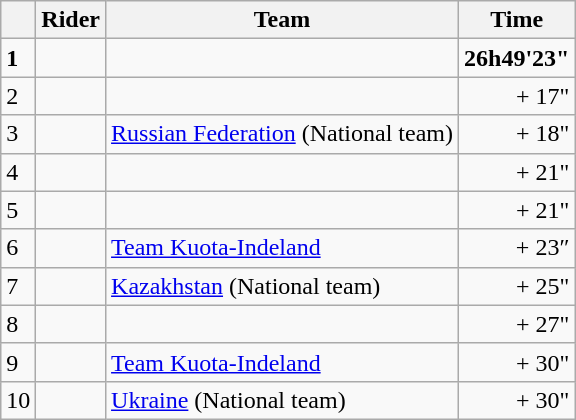<table class="wikitable">
<tr>
<th></th>
<th>Rider</th>
<th>Team</th>
<th>Time</th>
</tr>
<tr>
<td><strong>1</strong></td>
<td><strong></strong>  </td>
<td><strong></strong></td>
<td style="text-align:right;"><strong>26h49'23"</strong></td>
</tr>
<tr>
<td>2</td>
<td></td>
<td></td>
<td style="text-align:right;">+ 17"</td>
</tr>
<tr>
<td>3</td>
<td> </td>
<td><a href='#'>Russian Federation</a> (National team)</td>
<td style="text-align:right;">+ 18"</td>
</tr>
<tr>
<td>4</td>
<td></td>
<td></td>
<td style="text-align:right;">+ 21"</td>
</tr>
<tr>
<td>5</td>
<td></td>
<td></td>
<td style="text-align:right;">+ 21"</td>
</tr>
<tr>
<td>6</td>
<td></td>
<td><a href='#'>Team Kuota-Indeland</a></td>
<td style="text-align:right;">+ 23″</td>
</tr>
<tr>
<td>7</td>
<td></td>
<td><a href='#'>Kazakhstan</a> (National team)</td>
<td style="text-align:right;">+ 25"</td>
</tr>
<tr>
<td>8</td>
<td></td>
<td></td>
<td style="text-align:right;">+ 27"</td>
</tr>
<tr>
<td>9</td>
<td></td>
<td><a href='#'>Team Kuota-Indeland</a></td>
<td style="text-align:right;">+ 30"</td>
</tr>
<tr>
<td>10</td>
<td></td>
<td><a href='#'>Ukraine</a> (National team)</td>
<td style="text-align:right;">+ 30"</td>
</tr>
</table>
